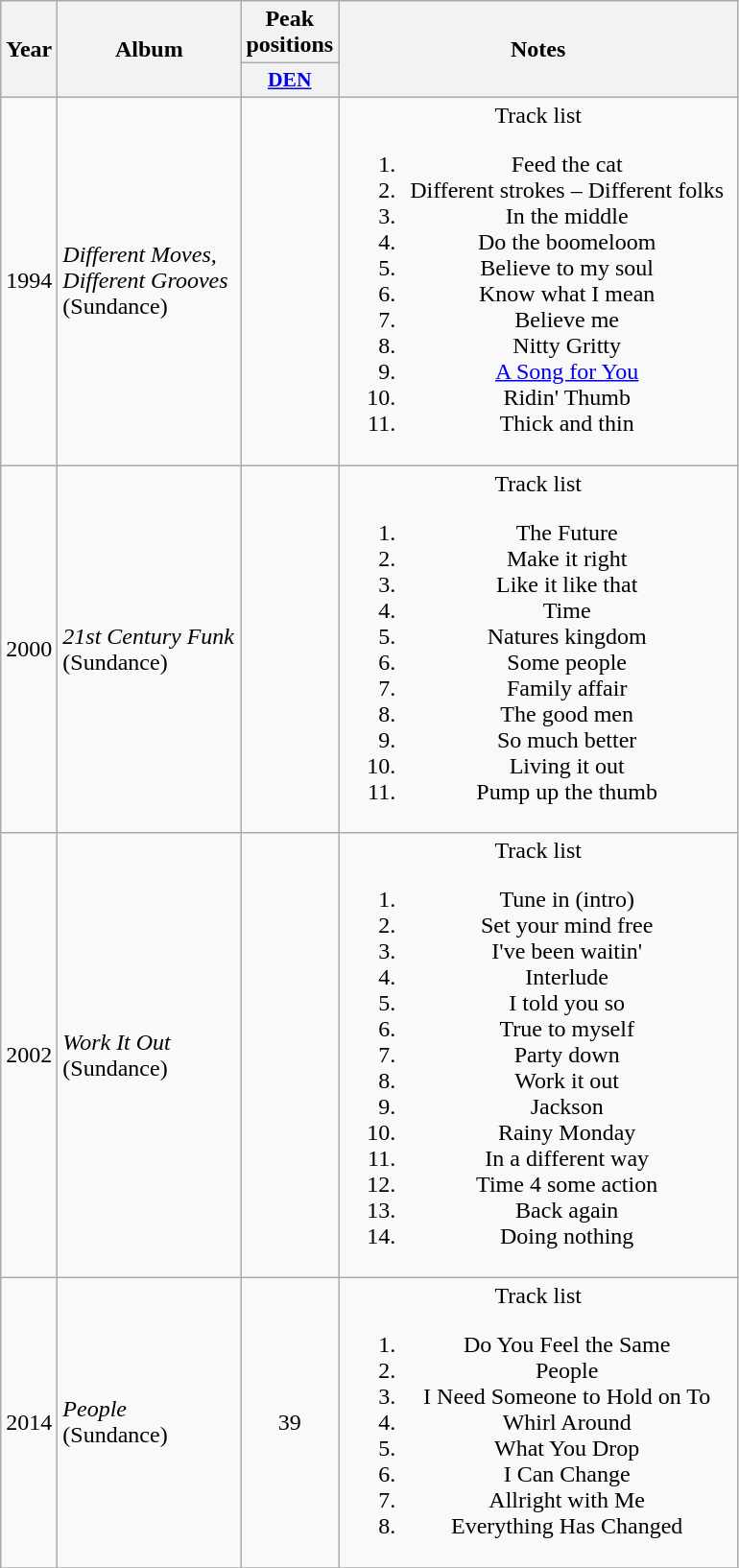<table class="wikitable">
<tr>
<th align="center" rowspan="2" width="10">Year</th>
<th align="center" rowspan="2" width="120">Album</th>
<th align="center" colspan="1" width="20">Peak positions</th>
<th align="center" rowspan="2" width="270">Notes</th>
</tr>
<tr>
<th scope="col" style="width:3em;font-size:90%;"><a href='#'>DEN</a><br></th>
</tr>
<tr>
<td style="text-align:center;">1994</td>
<td><em>Different Moves, Different Grooves</em> (Sundance)</td>
<td style="text-align:center;"></td>
<td style="text-align:center;">Track list<br><ol><li>Feed the cat</li><li>Different strokes – Different folks</li><li>In the middle</li><li>Do the boomeloom</li><li>Believe to my soul</li><li>Know what I mean</li><li>Believe me</li><li>Nitty Gritty</li><li><a href='#'>A Song for You</a></li><li>Ridin' Thumb</li><li>Thick and thin</li></ol></td>
</tr>
<tr>
<td style="text-align:center;">2000</td>
<td><em>21st Century Funk</em> (Sundance)</td>
<td style="text-align:center;"></td>
<td style="text-align:center;">Track list<br><ol><li>The Future</li><li>Make it right</li><li>Like it like that</li><li>Time</li><li>Natures kingdom</li><li>Some people</li><li>Family affair</li><li>The good men</li><li>So much better</li><li>Living it out</li><li>Pump up the thumb</li></ol></td>
</tr>
<tr>
<td style="text-align:center;">2002</td>
<td><em>Work It Out</em> (Sundance)</td>
<td style="text-align:center;"></td>
<td style="text-align:center;">Track list<br><ol><li>Tune in (intro)</li><li>Set your mind free</li><li>I've been waitin'</li><li>Interlude</li><li>I told you so</li><li>True to myself</li><li>Party down</li><li>Work it out</li><li>Jackson</li><li>Rainy Monday</li><li>In a different way</li><li>Time 4 some action</li><li>Back again</li><li>Doing nothing</li></ol></td>
</tr>
<tr>
<td style="text-align:center;">2014</td>
<td><em>People</em> (Sundance)</td>
<td style="text-align:center;">39</td>
<td style="text-align:center;">Track list<br><ol><li>Do You Feel the Same</li><li>People</li><li>I Need Someone to Hold on To</li><li>Whirl Around</li><li>What You Drop</li><li>I Can Change</li><li>Allright with Me</li><li>Everything Has Changed</li></ol></td>
</tr>
<tr>
</tr>
</table>
